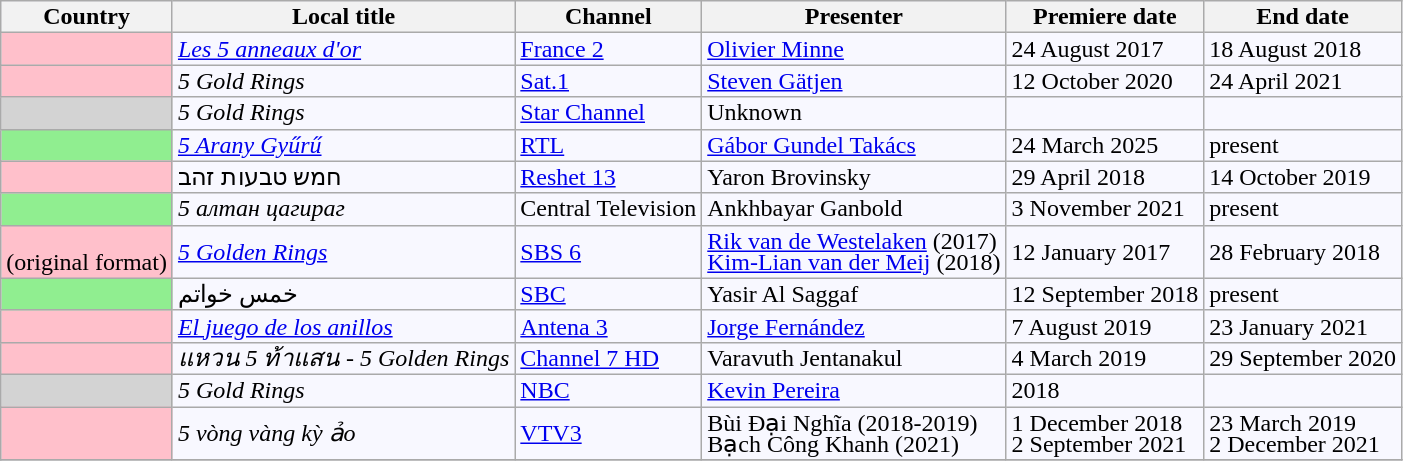<table class="wikitable" style="text-align:left; line-height:14px; background:#F8F8FF;">
<tr>
<th>Country</th>
<th>Local title</th>
<th>Channel</th>
<th>Presenter</th>
<th>Premiere date</th>
<th>End date</th>
</tr>
<tr>
<td style="background-color: #FFC0CB"></td>
<td><em><a href='#'>Les 5 anneaux d'or</a></em></td>
<td><a href='#'>France 2</a></td>
<td><a href='#'>Olivier Minne</a></td>
<td>24 August 2017</td>
<td>18 August 2018</td>
</tr>
<tr>
<td style="background-color: #FFC0CB"></td>
<td><em>5 Gold Rings</em></td>
<td><a href='#'>Sat.1</a></td>
<td><a href='#'>Steven Gätjen</a></td>
<td>12 October 2020</td>
<td>24 April 2021</td>
</tr>
<tr>
<td style="background-color: Lightgrey"></td>
<td><em>5 Gold Rings</em></td>
<td><a href='#'>Star Channel</a></td>
<td>Unknown</td>
<td></td>
<td></td>
</tr>
<tr>
<td style="background-color: lightgreen"></td>
<td><em><a href='#'>5 Arany Gyűrű</a></em></td>
<td><a href='#'>RTL</a></td>
<td><a href='#'>Gábor Gundel Takács</a></td>
<td>24 March 2025</td>
<td>present</td>
</tr>
<tr>
<td style="background-color: #FFC0CB"></td>
<td>חמש טבעות זהב<br></td>
<td><a href='#'>Reshet 13</a></td>
<td>Yaron Brovinsky</td>
<td>29 April 2018</td>
<td>14 October 2019</td>
</tr>
<tr>
<td style="background-color: lightgreen"></td>
<td><em>5 алтан цагираг</em><br></td>
<td>Central Television</td>
<td>Ankhbayar Ganbold</td>
<td>3 November 2021</td>
<td>present</td>
</tr>
<tr>
<td style="background-color: #FFC0CB"><br>(original format)</td>
<td><em><a href='#'>5 Golden Rings</a></em></td>
<td><a href='#'>SBS 6</a></td>
<td><a href='#'>Rik van de Westelaken</a> (2017)<br><a href='#'>Kim-Lian van der Meij</a> (2018)</td>
<td>12 January 2017</td>
<td>28 February 2018</td>
</tr>
<tr>
<td style="background-color: lightgreen"></td>
<td>خمس خواتم<br></td>
<td><a href='#'>SBC</a></td>
<td>Yasir Al Saggaf</td>
<td>12 September 2018</td>
<td>present</td>
</tr>
<tr>
<td style="background-color:#FFC0CB"></td>
<td><em><a href='#'>El juego de los anillos</a></em></td>
<td><a href='#'>Antena 3</a></td>
<td><a href='#'>Jorge Fernández</a></td>
<td>7 August 2019</td>
<td>23 January 2021</td>
</tr>
<tr>
<td style="background-color: #FFC0CB""></td>
<td><em>แหวน 5 ท้าแสน - 5 Golden Rings</em></td>
<td><a href='#'>Channel 7 HD</a></td>
<td>Varavuth Jentanakul</td>
<td>4 March 2019</td>
<td>29 September 2020</td>
</tr>
<tr>
<td style="background-color: lightgrey"></td>
<td><em>5 Gold Rings</em></td>
<td><a href='#'>NBC</a></td>
<td><a href='#'>Kevin Pereira</a></td>
<td>2018</td>
<td></td>
</tr>
<tr>
<td style="background-color: #FFC0CB"></td>
<td><em>5 vòng vàng kỳ ảo</em></td>
<td><a href='#'>VTV3</a></td>
<td>Bùi Đại Nghĩa (2018-2019)<br>Bạch Công Khanh (2021)</td>
<td>1 December 2018  <br> 2 September 2021 </td>
<td>23 March 2019  <br> 2 December 2021 </td>
</tr>
<tr>
</tr>
</table>
